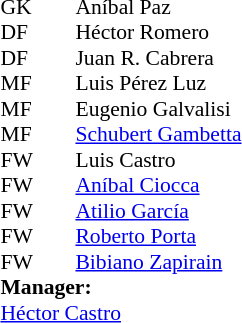<table style="font-size:90%; margin:0.2em auto;" cellspacing="0" cellpadding="0">
<tr>
<th width="25"></th>
<th width="25"></th>
</tr>
<tr>
<td>GK</td>
<td></td>
<td> Aníbal Paz</td>
</tr>
<tr>
<td>DF</td>
<td></td>
<td> Héctor Romero</td>
</tr>
<tr>
<td>DF</td>
<td></td>
<td> Juan R. Cabrera</td>
</tr>
<tr>
<td>MF</td>
<td></td>
<td> Luis Pérez Luz</td>
</tr>
<tr>
<td>MF</td>
<td></td>
<td> Eugenio Galvalisi</td>
</tr>
<tr>
<td>MF</td>
<td></td>
<td> <a href='#'>Schubert Gambetta</a></td>
</tr>
<tr>
<td>FW</td>
<td></td>
<td> Luis Castro</td>
</tr>
<tr>
<td>FW</td>
<td></td>
<td> <a href='#'>Aníbal Ciocca</a></td>
</tr>
<tr>
<td>FW</td>
<td></td>
<td> <a href='#'>Atilio García</a></td>
</tr>
<tr>
<td>FW</td>
<td></td>
<td> <a href='#'>Roberto Porta</a></td>
</tr>
<tr>
<td>FW</td>
<td></td>
<td> <a href='#'>Bibiano Zapirain</a></td>
</tr>
<tr>
<td colspan=3><strong>Manager:</strong></td>
</tr>
<tr>
<td colspan=4> <a href='#'>Héctor Castro</a></td>
</tr>
</table>
